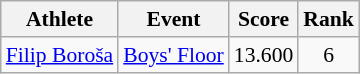<table class="wikitable" border="1" style="font-size:90%">
<tr>
<th>Athlete</th>
<th>Event</th>
<th>Score</th>
<th>Rank</th>
</tr>
<tr>
<td><a href='#'>Filip Boroša</a></td>
<td><a href='#'>Boys' Floor</a></td>
<td align=center>13.600</td>
<td align=center>6</td>
</tr>
</table>
